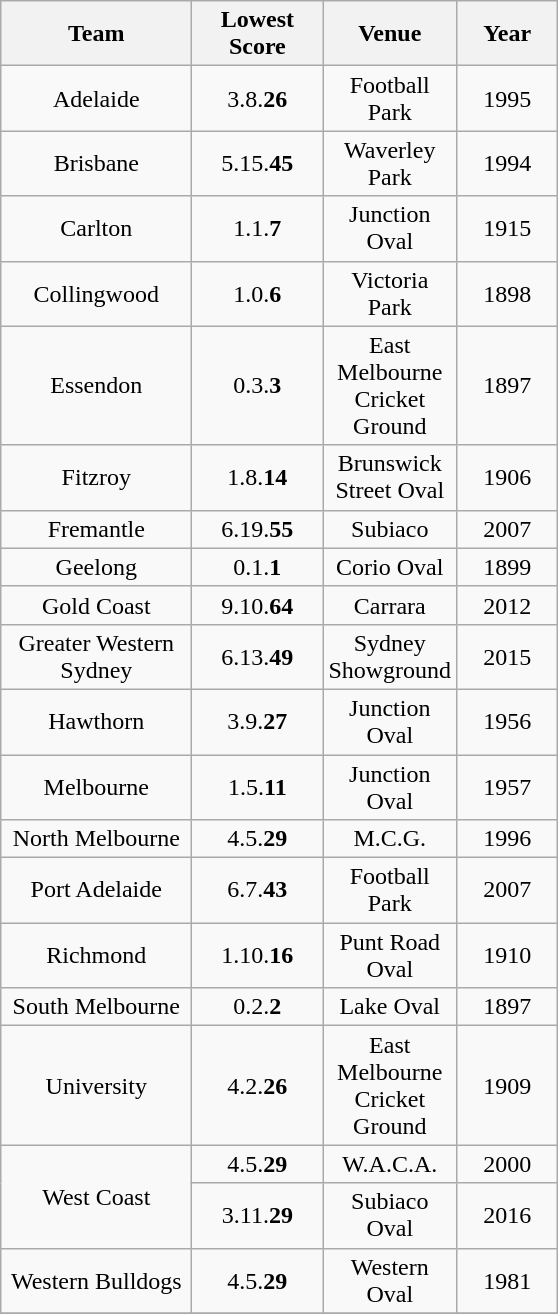<table class="wikitable sortable">
<tr>
<th align="center" width="120">Team</th>
<th align="center" width="80">Lowest Score</th>
<th align="center" width="70">Venue</th>
<th align="center" width="60">Year</th>
</tr>
<tr align="center">
<td>Adelaide</td>
<td>3.8.<strong>26</strong></td>
<td>Football Park</td>
<td>1995</td>
</tr>
<tr align="center">
<td>Brisbane</td>
<td>5.15.<strong>45</strong></td>
<td>Waverley Park</td>
<td>1994</td>
</tr>
<tr align="center">
<td>Carlton</td>
<td>1.1.<strong>7</strong></td>
<td>Junction Oval</td>
<td>1915</td>
</tr>
<tr align="center">
<td>Collingwood</td>
<td>1.0.<strong>6</strong></td>
<td>Victoria Park</td>
<td>1898</td>
</tr>
<tr align="center">
<td>Essendon</td>
<td>0.3.<strong>3</strong></td>
<td>East Melbourne Cricket Ground</td>
<td>1897</td>
</tr>
<tr align="center">
<td>Fitzroy</td>
<td>1.8.<strong>14</strong></td>
<td>Brunswick Street Oval</td>
<td>1906</td>
</tr>
<tr align="center">
<td>Fremantle</td>
<td>6.19.<strong>55</strong></td>
<td>Subiaco</td>
<td>2007</td>
</tr>
<tr align="center">
<td>Geelong</td>
<td>0.1.<strong>1</strong></td>
<td>Corio Oval</td>
<td>1899</td>
</tr>
<tr align="center">
<td>Gold Coast</td>
<td>9.10.<strong>64</strong></td>
<td>Carrara</td>
<td>2012</td>
</tr>
<tr align="center">
<td>Greater Western Sydney</td>
<td>6.13.<strong>49</strong></td>
<td>Sydney Showground</td>
<td>2015</td>
</tr>
<tr align="center">
<td>Hawthorn</td>
<td>3.9.<strong>27</strong></td>
<td>Junction Oval</td>
<td>1956</td>
</tr>
<tr align="center">
<td>Melbourne</td>
<td>1.5.<strong>11</strong></td>
<td>Junction Oval</td>
<td>1957</td>
</tr>
<tr align="center">
<td>North Melbourne</td>
<td>4.5.<strong>29</strong></td>
<td>M.C.G.</td>
<td>1996</td>
</tr>
<tr align="center">
<td>Port Adelaide</td>
<td>6.7.<strong>43</strong></td>
<td>Football Park</td>
<td>2007</td>
</tr>
<tr align="center">
<td>Richmond</td>
<td>1.10.<strong>16</strong></td>
<td>Punt Road Oval</td>
<td>1910</td>
</tr>
<tr align="center">
<td>South Melbourne</td>
<td>0.2.<strong>2</strong></td>
<td>Lake Oval</td>
<td>1897</td>
</tr>
<tr align="center">
<td>University</td>
<td>4.2.<strong>26</strong></td>
<td>East Melbourne Cricket Ground</td>
<td>1909</td>
</tr>
<tr align="center">
<td rowspan="2">West Coast</td>
<td>4.5.<strong>29</strong></td>
<td>W.A.C.A.</td>
<td>2000</td>
</tr>
<tr align="center">
<td>3.11.<strong>29</strong></td>
<td>Subiaco Oval</td>
<td>2016</td>
</tr>
<tr align="center">
<td>Western Bulldogs</td>
<td>4.5.<strong>29</strong></td>
<td>Western Oval</td>
<td>1981</td>
</tr>
<tr>
</tr>
</table>
